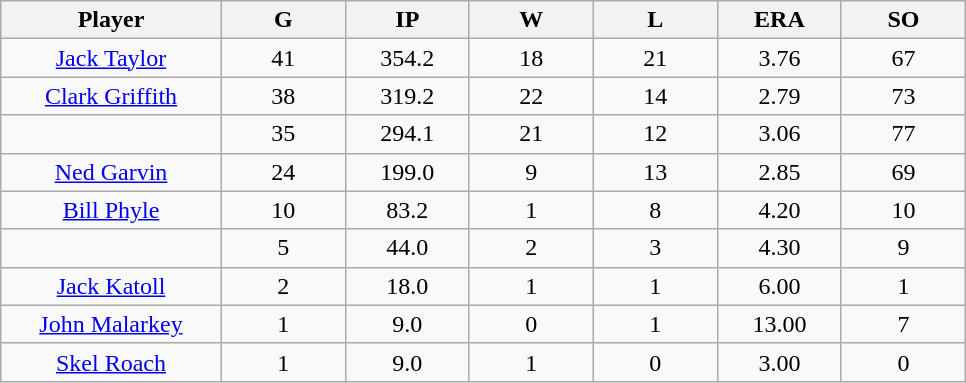<table class="wikitable sortable">
<tr>
<th bgcolor="#DDDDFF" width="16%">Player</th>
<th bgcolor="#DDDDFF" width="9%">G</th>
<th bgcolor="#DDDDFF" width="9%">IP</th>
<th bgcolor="#DDDDFF" width="9%">W</th>
<th bgcolor="#DDDDFF" width="9%">L</th>
<th bgcolor="#DDDDFF" width="9%">ERA</th>
<th bgcolor="#DDDDFF" width="9%">SO</th>
</tr>
<tr align="center">
<td><a href='#'>Jack Taylor</a></td>
<td>41</td>
<td>354.2</td>
<td>18</td>
<td>21</td>
<td>3.76</td>
<td>67</td>
</tr>
<tr align=center>
<td><a href='#'>Clark Griffith</a></td>
<td>38</td>
<td>319.2</td>
<td>22</td>
<td>14</td>
<td>2.79</td>
<td>73</td>
</tr>
<tr align=center>
<td></td>
<td>35</td>
<td>294.1</td>
<td>21</td>
<td>12</td>
<td>3.06</td>
<td>77</td>
</tr>
<tr align="center">
<td><a href='#'>Ned Garvin</a></td>
<td>24</td>
<td>199.0</td>
<td>9</td>
<td>13</td>
<td>2.85</td>
<td>69</td>
</tr>
<tr align=center>
<td><a href='#'>Bill Phyle</a></td>
<td>10</td>
<td>83.2</td>
<td>1</td>
<td>8</td>
<td>4.20</td>
<td>10</td>
</tr>
<tr align=center>
<td></td>
<td>5</td>
<td>44.0</td>
<td>2</td>
<td>3</td>
<td>4.30</td>
<td>9</td>
</tr>
<tr align="center">
<td><a href='#'>Jack Katoll</a></td>
<td>2</td>
<td>18.0</td>
<td>1</td>
<td>1</td>
<td>6.00</td>
<td>1</td>
</tr>
<tr align=center>
<td><a href='#'>John Malarkey</a></td>
<td>1</td>
<td>9.0</td>
<td>0</td>
<td>1</td>
<td>13.00</td>
<td>7</td>
</tr>
<tr align=center>
<td><a href='#'>Skel Roach</a></td>
<td>1</td>
<td>9.0</td>
<td>1</td>
<td>0</td>
<td>3.00</td>
<td>0</td>
</tr>
</table>
